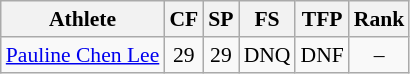<table class="wikitable" border="1" style="font-size:90%">
<tr>
<th>Athlete</th>
<th>CF</th>
<th>SP</th>
<th>FS</th>
<th>TFP</th>
<th>Rank</th>
</tr>
<tr align=center>
<td align=left><a href='#'>Pauline Chen Lee</a></td>
<td>29</td>
<td>29</td>
<td>DNQ</td>
<td>DNF</td>
<td>–</td>
</tr>
</table>
